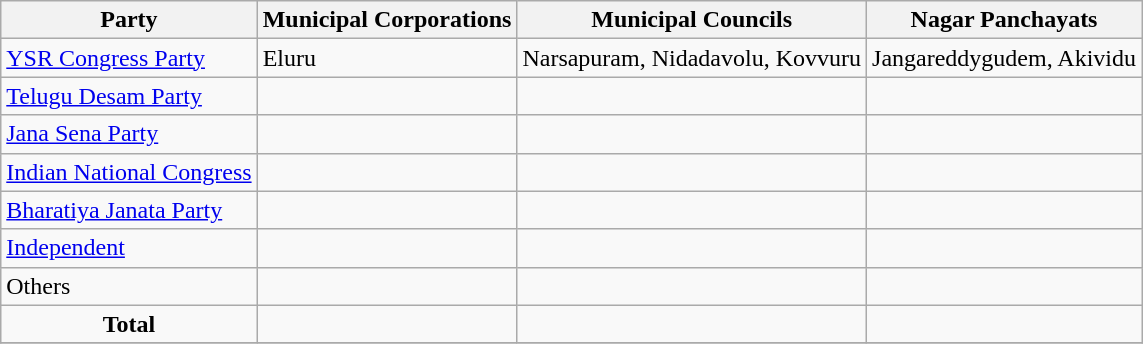<table class="wikitable sortable">
<tr>
<th><strong>Party</strong></th>
<th>Municipal Corporations</th>
<th>Municipal Councils</th>
<th>Nagar Panchayats</th>
</tr>
<tr>
<td><a href='#'>YSR Congress Party</a></td>
<td>Eluru</td>
<td>Narsapuram, Nidadavolu, Kovvuru</td>
<td>Jangareddygudem, Akividu</td>
</tr>
<tr>
<td><a href='#'>Telugu Desam Party</a></td>
<td></td>
<td></td>
<td></td>
</tr>
<tr>
<td><a href='#'>Jana Sena Party</a></td>
<td></td>
<td></td>
<td></td>
</tr>
<tr>
<td><a href='#'>Indian National Congress</a></td>
<td></td>
<td></td>
<td></td>
</tr>
<tr>
<td><a href='#'>Bharatiya Janata Party</a></td>
<td></td>
<td></td>
<td></td>
</tr>
<tr>
<td><a href='#'>Independent</a></td>
<td></td>
<td></td>
<td></td>
</tr>
<tr>
<td>Others</td>
<td></td>
<td></td>
<td></td>
</tr>
<tr>
<td colspan="1" align="center"><strong>Total</strong></td>
<td></td>
<td></td>
<td></td>
</tr>
<tr>
</tr>
</table>
